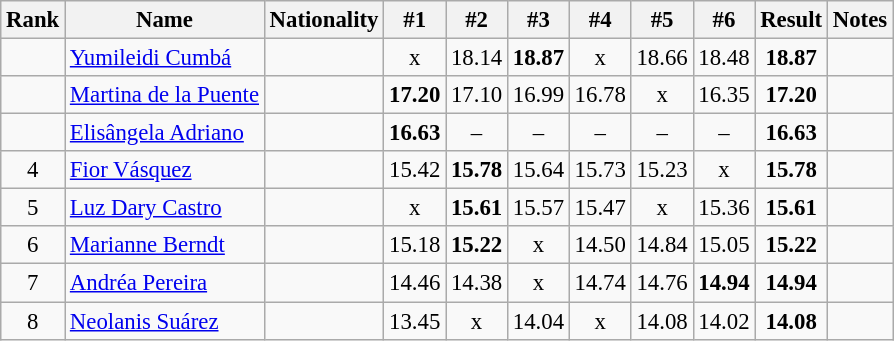<table class="wikitable sortable" style="text-align:center;font-size:95%">
<tr>
<th>Rank</th>
<th>Name</th>
<th>Nationality</th>
<th>#1</th>
<th>#2</th>
<th>#3</th>
<th>#4</th>
<th>#5</th>
<th>#6</th>
<th>Result</th>
<th>Notes</th>
</tr>
<tr>
<td></td>
<td align=left><a href='#'>Yumileidi Cumbá</a></td>
<td align=left></td>
<td>x</td>
<td>18.14</td>
<td><strong>18.87</strong></td>
<td>x</td>
<td>18.66</td>
<td>18.48</td>
<td><strong>18.87</strong></td>
<td></td>
</tr>
<tr>
<td></td>
<td align=left><a href='#'>Martina de la Puente</a></td>
<td align=left></td>
<td><strong>17.20</strong></td>
<td>17.10</td>
<td>16.99</td>
<td>16.78</td>
<td>x</td>
<td>16.35</td>
<td><strong>17.20</strong></td>
<td></td>
</tr>
<tr>
<td></td>
<td align=left><a href='#'>Elisângela Adriano</a></td>
<td align=left></td>
<td><strong>16.63</strong></td>
<td>–</td>
<td>–</td>
<td>–</td>
<td>–</td>
<td>–</td>
<td><strong>16.63</strong></td>
<td></td>
</tr>
<tr>
<td>4</td>
<td align=left><a href='#'>Fior Vásquez</a></td>
<td align=left></td>
<td>15.42</td>
<td><strong>15.78</strong></td>
<td>15.64</td>
<td>15.73</td>
<td>15.23</td>
<td>x</td>
<td><strong>15.78</strong></td>
<td></td>
</tr>
<tr>
<td>5</td>
<td align=left><a href='#'>Luz Dary Castro</a></td>
<td align=left></td>
<td>x</td>
<td><strong>15.61</strong></td>
<td>15.57</td>
<td>15.47</td>
<td>x</td>
<td>15.36</td>
<td><strong>15.61</strong></td>
<td></td>
</tr>
<tr>
<td>6</td>
<td align=left><a href='#'>Marianne Berndt</a></td>
<td align=left></td>
<td>15.18</td>
<td><strong>15.22</strong></td>
<td>x</td>
<td>14.50</td>
<td>14.84</td>
<td>15.05</td>
<td><strong>15.22</strong></td>
<td></td>
</tr>
<tr>
<td>7</td>
<td align=left><a href='#'>Andréa Pereira</a></td>
<td align=left></td>
<td>14.46</td>
<td>14.38</td>
<td>x</td>
<td>14.74</td>
<td>14.76</td>
<td><strong>14.94</strong></td>
<td><strong>14.94</strong></td>
<td></td>
</tr>
<tr>
<td>8</td>
<td align=left><a href='#'>Neolanis Suárez</a></td>
<td align=left></td>
<td>13.45</td>
<td>x</td>
<td>14.04</td>
<td>x</td>
<td>14.08</td>
<td>14.02</td>
<td><strong>14.08</strong></td>
<td></td>
</tr>
</table>
